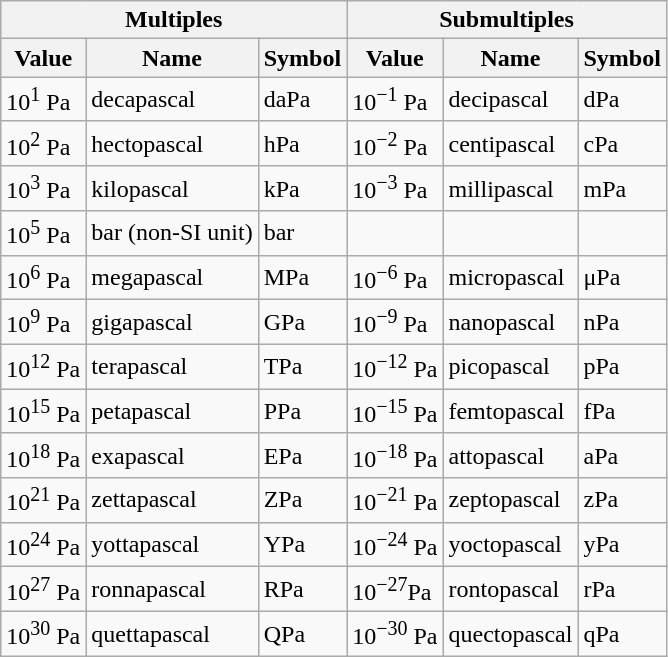<table class="wikitable">
<tr>
<th colspan="3">Multiples</th>
<th colspan="3">Submultiples</th>
</tr>
<tr>
<th>Value</th>
<th>Name</th>
<th>Symbol</th>
<th>Value</th>
<th>Name</th>
<th>Symbol</th>
</tr>
<tr>
<td>10<sup>1</sup> Pa</td>
<td>decapascal</td>
<td>daPa</td>
<td>10<sup>−1</sup> Pa</td>
<td>decipascal</td>
<td>dPa</td>
</tr>
<tr>
<td>10<sup>2</sup> Pa</td>
<td>hectopascal</td>
<td>hPa</td>
<td>10<sup>−2</sup> Pa</td>
<td>centipascal</td>
<td>cPa</td>
</tr>
<tr>
<td>10<sup>3</sup> Pa</td>
<td>kilopascal</td>
<td>kPa</td>
<td>10<sup>−3</sup> Pa</td>
<td>millipascal</td>
<td>mPa</td>
</tr>
<tr>
<td>10<sup>5</sup> Pa</td>
<td>bar (non-SI unit)</td>
<td>bar</td>
<td></td>
<td></td>
<td></td>
</tr>
<tr>
<td>10<sup>6</sup> Pa</td>
<td>megapascal</td>
<td>MPa</td>
<td>10<sup>−6</sup> Pa</td>
<td>micropascal</td>
<td>μPa</td>
</tr>
<tr>
<td>10<sup>9</sup> Pa</td>
<td>gigapascal</td>
<td>GPa</td>
<td>10<sup>−9</sup> Pa</td>
<td>nanopascal</td>
<td>nPa</td>
</tr>
<tr>
<td>10<sup>12</sup> Pa</td>
<td>terapascal</td>
<td>TPa</td>
<td>10<sup>−12</sup> Pa</td>
<td>picopascal</td>
<td>pPa</td>
</tr>
<tr>
<td>10<sup>15</sup> Pa</td>
<td>petapascal</td>
<td>PPa</td>
<td>10<sup>−15</sup> Pa</td>
<td>femtopascal</td>
<td>fPa</td>
</tr>
<tr>
<td>10<sup>18</sup> Pa</td>
<td>exapascal</td>
<td>EPa</td>
<td>10<sup>−18</sup> Pa</td>
<td>attopascal</td>
<td>aPa</td>
</tr>
<tr>
<td>10<sup>21</sup> Pa</td>
<td>zettapascal</td>
<td>ZPa</td>
<td>10<sup>−21</sup> Pa</td>
<td>zeptopascal</td>
<td>zPa</td>
</tr>
<tr>
<td>10<sup>24</sup> Pa</td>
<td>yottapascal</td>
<td>YPa</td>
<td>10<sup>−24</sup> Pa</td>
<td>yoctopascal</td>
<td>yPa</td>
</tr>
<tr>
<td>10<sup>27</sup> Pa</td>
<td>ronnapascal</td>
<td>RPa</td>
<td>10<sup>−27</sup>Pa</td>
<td>rontopascal</td>
<td>rPa</td>
</tr>
<tr>
<td>10<sup>30</sup> Pa</td>
<td>quettapascal</td>
<td>QPa</td>
<td>10<sup>−30</sup> Pa</td>
<td>quectopascal</td>
<td>qPa</td>
</tr>
</table>
